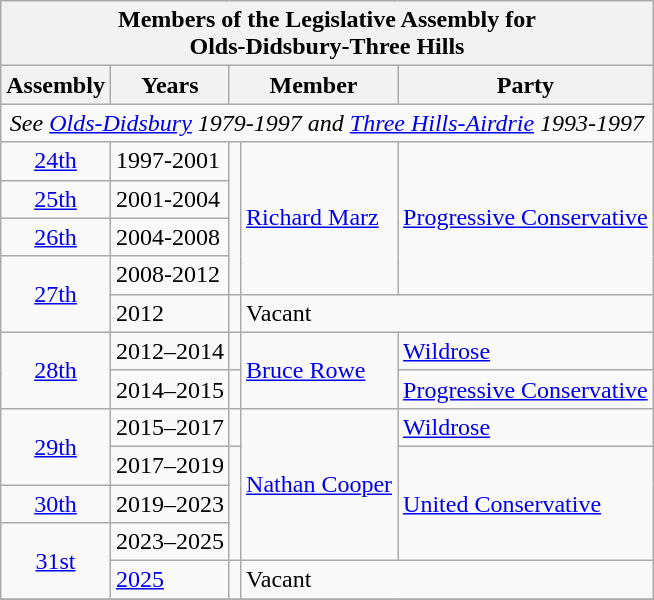<table class="wikitable" align=right>
<tr>
<th colspan=5>Members of the Legislative Assembly for<br>Olds-Didsbury-Three Hills</th>
</tr>
<tr>
<th>Assembly</th>
<th>Years</th>
<th colspan="2">Member</th>
<th>Party</th>
</tr>
<tr>
<td align="center" colspan=5><em>See <a href='#'>Olds-Didsbury</a> 1979-1997 and <a href='#'>Three Hills-Airdrie</a> 1993-1997</em></td>
</tr>
<tr>
<td align=center><a href='#'>24th</a></td>
<td>1997-2001</td>
<td rowspan=4 ></td>
<td rowspan=4><a href='#'>Richard Marz</a></td>
<td rowspan=4><a href='#'>Progressive Conservative</a></td>
</tr>
<tr>
<td align=center><a href='#'>25th</a></td>
<td>2001-2004</td>
</tr>
<tr>
<td align=center><a href='#'>26th</a></td>
<td>2004-2008</td>
</tr>
<tr>
<td rowspan=2 align=center><a href='#'>27th</a></td>
<td>2008-2012</td>
</tr>
<tr>
<td>2012</td>
<td></td>
<td colspan=2>Vacant</td>
</tr>
<tr>
<td rowspan=2 align=center><a href='#'>28th</a></td>
<td>2012–2014</td>
<td></td>
<td rowspan=2><a href='#'>Bruce Rowe</a></td>
<td><a href='#'>Wildrose</a></td>
</tr>
<tr>
<td>2014–2015</td>
<td></td>
<td><a href='#'>Progressive Conservative</a></td>
</tr>
<tr>
<td rowspan=2 align=center><a href='#'>29th</a></td>
<td>2015–2017</td>
<td></td>
<td rowspan=4><a href='#'>Nathan Cooper</a></td>
<td><a href='#'>Wildrose</a></td>
</tr>
<tr>
<td>2017–2019</td>
<td rowspan=3 ></td>
<td rowspan=3><a href='#'>United Conservative</a></td>
</tr>
<tr>
<td align=center><a href='#'>30th</a></td>
<td>2019–2023</td>
</tr>
<tr>
<td rowspan=2 style="text-align:center;"><a href='#'>31st</a></td>
<td>2023–2025</td>
</tr>
<tr>
<td><a href='#'>2025</a></td>
<td></td>
<td colspan=2>Vacant</td>
</tr>
<tr>
</tr>
</table>
